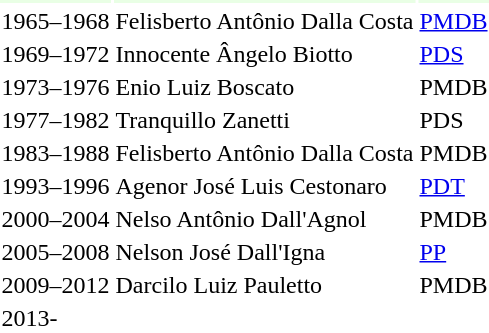<table classwikitable>
<tr bgcolor="E9FFE5">
<td></td>
<td></td>
<td></td>
</tr>
<tr bgcolor="white">
<td>1965–1968</td>
<td>Felisberto Antônio Dalla Costa</td>
<td><a href='#'>PMDB</a></td>
</tr>
<tr bgcolor="white">
<td>1969–1972</td>
<td>Innocente Ângelo Biotto</td>
<td><a href='#'>PDS</a></td>
</tr>
<tr bgcolor="white">
<td>1973–1976</td>
<td>Enio Luiz Boscato</td>
<td>PMDB</td>
</tr>
<tr bgcolor="white">
<td>1977–1982</td>
<td>Tranquillo Zanetti</td>
<td>PDS</td>
</tr>
<tr bgcolor="white">
<td>1983–1988</td>
<td>Felisberto Antônio Dalla Costa</td>
<td>PMDB</td>
</tr>
<tr bgcolor="white">
<td>1993–1996</td>
<td>Agenor José Luis Cestonaro</td>
<td><a href='#'>PDT</a></td>
</tr>
<tr bgcolor="white">
<td>2000–2004</td>
<td>Nelso Antônio Dall'Agnol</td>
<td>PMDB</td>
</tr>
<tr bgcolor="white">
<td>2005–2008</td>
<td>Nelson José Dall'Igna</td>
<td><a href='#'>PP</a></td>
</tr>
<tr bgcolor="white">
<td>2009–2012</td>
<td>Darcilo Luiz Pauletto</td>
<td>PMDB</td>
</tr>
<tr bgcolor="white">
<td>2013-</td>
<td></td>
<td></td>
</tr>
</table>
